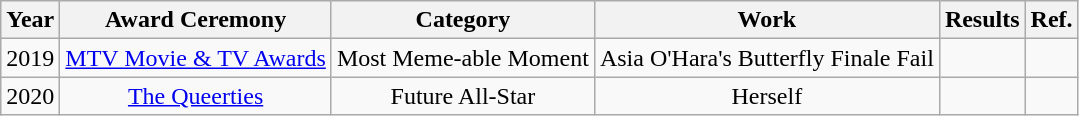<table class="wikitable sortable" >
<tr>
<th>Year</th>
<th>Award Ceremony</th>
<th>Category</th>
<th>Work</th>
<th>Results</th>
<th>Ref.</th>
</tr>
<tr>
<td style="text-align:center">2019</td>
<td style="text-align:center"><a href='#'>MTV Movie & TV Awards</a></td>
<td style="text-align:center">Most Meme-able Moment</td>
<td style="text-align:center">Asia O'Hara's Butterfly Finale Fail</td>
<td></td>
<td style="text-align:center"></td>
</tr>
<tr>
<td style="text-align:center">2020</td>
<td style="text-align:center"><a href='#'>The Queerties</a></td>
<td style="text-align:center">Future All-Star</td>
<td style="text-align:center">Herself</td>
<td></td>
<td style="text-align:center"></td>
</tr>
</table>
